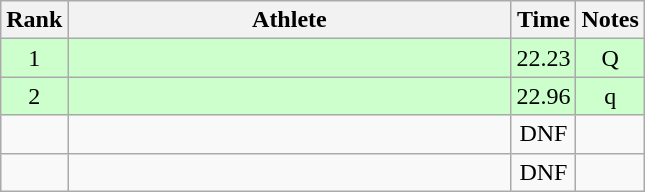<table class="wikitable" style="text-align:center">
<tr>
<th>Rank</th>
<th Style="width:18em">Athlete</th>
<th>Time</th>
<th>Notes</th>
</tr>
<tr style="background:#cfc">
<td>1</td>
<td style="text-align:left"></td>
<td>22.23</td>
<td>Q</td>
</tr>
<tr style="background:#cfc">
<td>2</td>
<td style="text-align:left"></td>
<td>22.96</td>
<td>q</td>
</tr>
<tr>
<td></td>
<td style="text-align:left"></td>
<td>DNF</td>
<td></td>
</tr>
<tr>
<td></td>
<td style="text-align:left"></td>
<td>DNF</td>
<td></td>
</tr>
</table>
